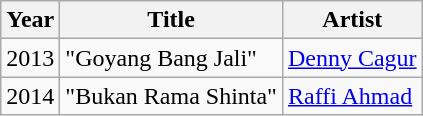<table class="wikitable">
<tr>
<th>Year</th>
<th>Title</th>
<th>Artist</th>
</tr>
<tr>
<td>2013</td>
<td>"Goyang Bang Jali"</td>
<td><a href='#'>Denny Cagur</a></td>
</tr>
<tr>
<td>2014</td>
<td>"Bukan Rama Shinta"</td>
<td><a href='#'>Raffi Ahmad</a></td>
</tr>
</table>
